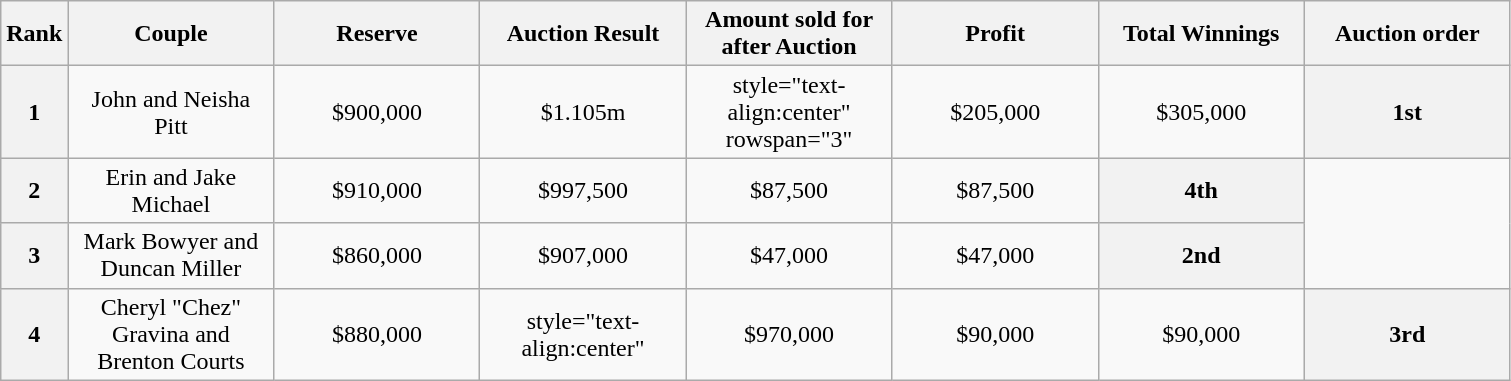<table class="wikitable sortable" style="text-align:center">
<tr>
<th scope="col">Rank</th>
<th style="width:130px;">Couple</th>
<th style="width:130px;">Reserve</th>
<th style="width:130px;">Auction Result</th>
<th style="width:130px;">Amount sold for after Auction</th>
<th style="width:130px;">Profit</th>
<th style="width:130px;">Total Winnings</th>
<th style="width:130px;">Auction order</th>
</tr>
<tr>
<th>1</th>
<td style="text-align:center">John and Neisha Pitt</td>
<td style="text-align:center">$900,000</td>
<td style="text-align:center">$1.105m</td>
<td>style="text-align:center" rowspan="3" </td>
<td style="text-align:center">$205,000</td>
<td style="text-align:center">$305,000</td>
<th style="text-align:center">1st</th>
</tr>
<tr>
<th>2</th>
<td style="text-align:center">Erin and Jake Michael</td>
<td style="text-align:center">$910,000</td>
<td style="text-align:center">$997,500</td>
<td style="text-align:center">$87,500</td>
<td style="text-align:center">$87,500</td>
<th style="text-align:center">4th</th>
</tr>
<tr>
<th>3</th>
<td style="text-align:center">Mark Bowyer and Duncan Miller</td>
<td style="text-align:center">$860,000</td>
<td style="text-align:center">$907,000</td>
<td style="text-align:center">$47,000</td>
<td style="text-align:center">$47,000</td>
<th style="text-align:center">2nd</th>
</tr>
<tr>
<th>4</th>
<td style="text-align:center">Cheryl "Chez" Gravina and Brenton Courts</td>
<td style="text-align:center">$880,000</td>
<td>style="text-align:center" </td>
<td style="text-align:center">$970,000</td>
<td style="text-align:center">$90,000</td>
<td style="text-align:center">$90,000</td>
<th style="text-align:center">3rd</th>
</tr>
</table>
